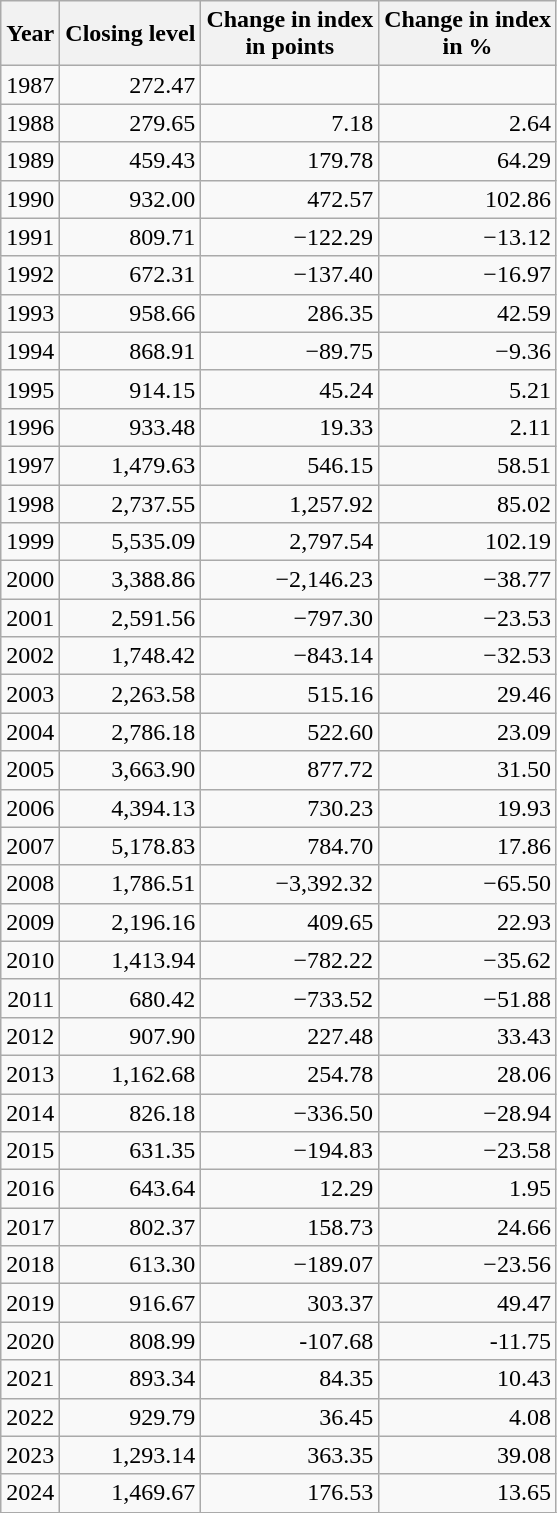<table class="wikitable sortable" style="text-align:right;">
<tr>
<th>Year</th>
<th>Closing level</th>
<th>Change in index<br>in points</th>
<th>Change in index<br>in %</th>
</tr>
<tr>
<td>1987</td>
<td>272.47</td>
<td></td>
<td></td>
</tr>
<tr>
<td>1988</td>
<td>279.65</td>
<td>7.18</td>
<td>2.64</td>
</tr>
<tr>
<td>1989</td>
<td>459.43</td>
<td>179.78</td>
<td>64.29</td>
</tr>
<tr>
<td>1990</td>
<td>932.00</td>
<td>472.57</td>
<td>102.86</td>
</tr>
<tr>
<td>1991</td>
<td>809.71</td>
<td>−122.29</td>
<td>−13.12</td>
</tr>
<tr>
<td>1992</td>
<td>672.31</td>
<td>−137.40</td>
<td>−16.97</td>
</tr>
<tr>
<td>1993</td>
<td>958.66</td>
<td>286.35</td>
<td>42.59</td>
</tr>
<tr>
<td>1994</td>
<td>868.91</td>
<td>−89.75</td>
<td>−9.36</td>
</tr>
<tr>
<td>1995</td>
<td>914.15</td>
<td>45.24</td>
<td>5.21</td>
</tr>
<tr>
<td>1996</td>
<td>933.48</td>
<td>19.33</td>
<td>2.11</td>
</tr>
<tr>
<td>1997</td>
<td>1,479.63</td>
<td>546.15</td>
<td>58.51</td>
</tr>
<tr>
<td>1998</td>
<td>2,737.55</td>
<td>1,257.92</td>
<td>85.02</td>
</tr>
<tr>
<td>1999</td>
<td>5,535.09</td>
<td>2,797.54</td>
<td>102.19</td>
</tr>
<tr>
<td>2000</td>
<td>3,388.86</td>
<td>−2,146.23</td>
<td>−38.77</td>
</tr>
<tr>
<td>2001</td>
<td>2,591.56</td>
<td>−797.30</td>
<td>−23.53</td>
</tr>
<tr>
<td>2002</td>
<td>1,748.42</td>
<td>−843.14</td>
<td>−32.53</td>
</tr>
<tr>
<td>2003</td>
<td>2,263.58</td>
<td>515.16</td>
<td>29.46</td>
</tr>
<tr>
<td>2004</td>
<td>2,786.18</td>
<td>522.60</td>
<td>23.09</td>
</tr>
<tr>
<td>2005</td>
<td>3,663.90</td>
<td>877.72</td>
<td>31.50</td>
</tr>
<tr>
<td>2006</td>
<td>4,394.13</td>
<td>730.23</td>
<td>19.93</td>
</tr>
<tr>
<td>2007</td>
<td>5,178.83</td>
<td>784.70</td>
<td>17.86</td>
</tr>
<tr>
<td>2008</td>
<td>1,786.51</td>
<td>−3,392.32</td>
<td>−65.50</td>
</tr>
<tr>
<td>2009</td>
<td>2,196.16</td>
<td>409.65</td>
<td>22.93</td>
</tr>
<tr>
<td>2010</td>
<td>1,413.94</td>
<td>−782.22</td>
<td>−35.62</td>
</tr>
<tr>
<td>2011</td>
<td>680.42</td>
<td>−733.52</td>
<td>−51.88</td>
</tr>
<tr>
<td>2012</td>
<td>907.90</td>
<td>227.48</td>
<td>33.43</td>
</tr>
<tr>
<td>2013</td>
<td>1,162.68</td>
<td>254.78</td>
<td>28.06</td>
</tr>
<tr>
<td>2014</td>
<td>826.18</td>
<td>−336.50</td>
<td>−28.94</td>
</tr>
<tr>
<td>2015</td>
<td>631.35</td>
<td>−194.83</td>
<td>−23.58</td>
</tr>
<tr>
<td>2016</td>
<td>643.64</td>
<td>12.29</td>
<td>1.95</td>
</tr>
<tr>
<td>2017</td>
<td>802.37</td>
<td>158.73</td>
<td>24.66</td>
</tr>
<tr>
<td>2018</td>
<td>613.30</td>
<td>−189.07</td>
<td>−23.56</td>
</tr>
<tr>
<td>2019</td>
<td>916.67</td>
<td>303.37</td>
<td>49.47</td>
</tr>
<tr>
<td>2020</td>
<td>808.99</td>
<td>-107.68</td>
<td>-11.75</td>
</tr>
<tr>
<td>2021</td>
<td>893.34</td>
<td>84.35</td>
<td>10.43</td>
</tr>
<tr>
<td>2022</td>
<td>929.79</td>
<td>36.45</td>
<td>4.08</td>
</tr>
<tr>
<td>2023</td>
<td>1,293.14</td>
<td>363.35</td>
<td>39.08</td>
</tr>
<tr>
<td>2024</td>
<td>1,469.67</td>
<td>176.53</td>
<td>13.65</td>
</tr>
<tr>
</tr>
</table>
